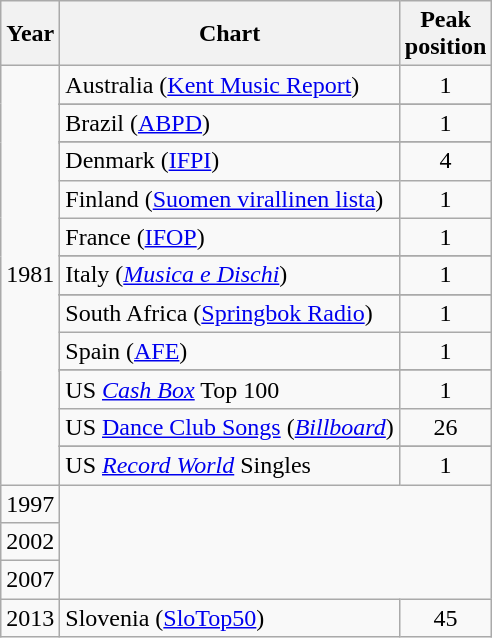<table class="wikitable sortable">
<tr>
<th>Year</th>
<th>Chart</th>
<th>Peak<br>position</th>
</tr>
<tr>
<td rowspan="27">1981</td>
<td>Australia (<a href='#'>Kent Music Report</a>)</td>
<td align="center">1</td>
</tr>
<tr>
</tr>
<tr>
</tr>
<tr>
<td>Brazil (<a href='#'>ABPD</a>)</td>
<td align="center">1</td>
</tr>
<tr>
</tr>
<tr>
</tr>
<tr>
<td>Denmark (<a href='#'>IFPI</a>)</td>
<td align="center">4</td>
</tr>
<tr>
<td>Finland (<a href='#'>Suomen virallinen lista</a>)</td>
<td align="center">1</td>
</tr>
<tr>
<td>France (<a href='#'>IFOP</a>)</td>
<td align="center">1</td>
</tr>
<tr>
</tr>
<tr>
<td>Italy (<em><a href='#'>Musica e Dischi</a></em>)</td>
<td align="center">1</td>
</tr>
<tr>
</tr>
<tr>
</tr>
<tr>
</tr>
<tr>
</tr>
<tr>
<td>South Africa (<a href='#'>Springbok Radio</a>)</td>
<td align="center">1</td>
</tr>
<tr>
<td>Spain (<a href='#'>AFE</a>)</td>
<td align="center">1</td>
</tr>
<tr>
</tr>
<tr>
</tr>
<tr>
</tr>
<tr>
</tr>
<tr>
</tr>
<tr>
<td>US <em><a href='#'>Cash Box</a></em> Top 100</td>
<td align="center">1</td>
</tr>
<tr>
<td>US <a href='#'>Dance Club Songs</a> (<a href='#'><em>Billboard</em></a>)</td>
<td align="center">26</td>
</tr>
<tr>
</tr>
<tr>
<td>US <em><a href='#'>Record World</a></em> Singles</td>
<td align="center">1</td>
</tr>
<tr>
</tr>
<tr>
<td>1997<br></td>
</tr>
<tr>
<td>2002<br></td>
</tr>
<tr>
<td>2007<br></td>
</tr>
<tr>
<td>2013</td>
<td scope="row">Slovenia (<a href='#'>SloTop50</a>)</td>
<td align="center">45</td>
</tr>
</table>
